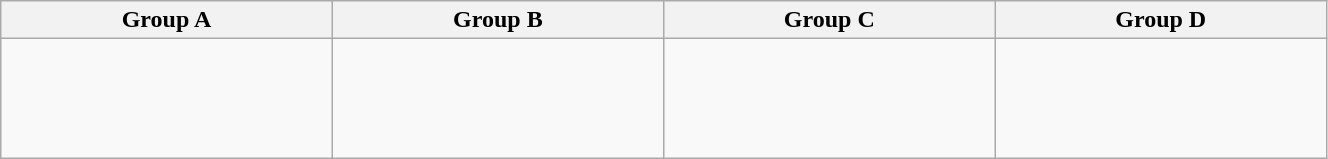<table class="wikitable" style="width:70%;">
<tr>
<th width=25%>Group A</th>
<th width=25%>Group B</th>
<th width=25%>Group C</th>
<th width=25%>Group D</th>
</tr>
<tr>
<td valign=top><br><br><br></td>
<td valign=top><br><br><br><br><s></s></td>
<td valign=top><br><br><br></td>
<td valign=top><br><br><br><br><s></s></td>
</tr>
</table>
